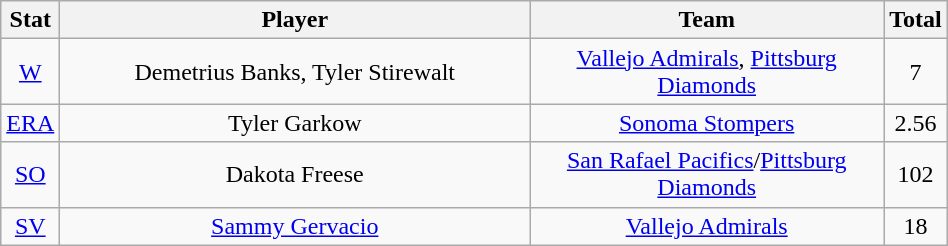<table class="wikitable"  style="width:50%; text-align:center;">
<tr>
<th style="width:5%;">Stat</th>
<th style="width:55%;">Player</th>
<th style="width:55%;">Team</th>
<th style="width:5%;">Total</th>
</tr>
<tr>
<td><a href='#'>W</a></td>
<td>Demetrius Banks, Tyler Stirewalt</td>
<td><a href='#'>Vallejo Admirals</a>, <a href='#'>Pittsburg Diamonds</a></td>
<td>7</td>
</tr>
<tr>
<td><a href='#'>ERA</a></td>
<td>Tyler Garkow</td>
<td><a href='#'>Sonoma Stompers</a></td>
<td>2.56</td>
</tr>
<tr>
<td><a href='#'>SO</a></td>
<td>Dakota Freese</td>
<td><a href='#'>San Rafael Pacifics</a>/<a href='#'>Pittsburg Diamonds</a></td>
<td>102</td>
</tr>
<tr>
<td><a href='#'>SV</a></td>
<td><a href='#'>Sammy Gervacio</a></td>
<td><a href='#'>Vallejo Admirals</a></td>
<td>18</td>
</tr>
</table>
